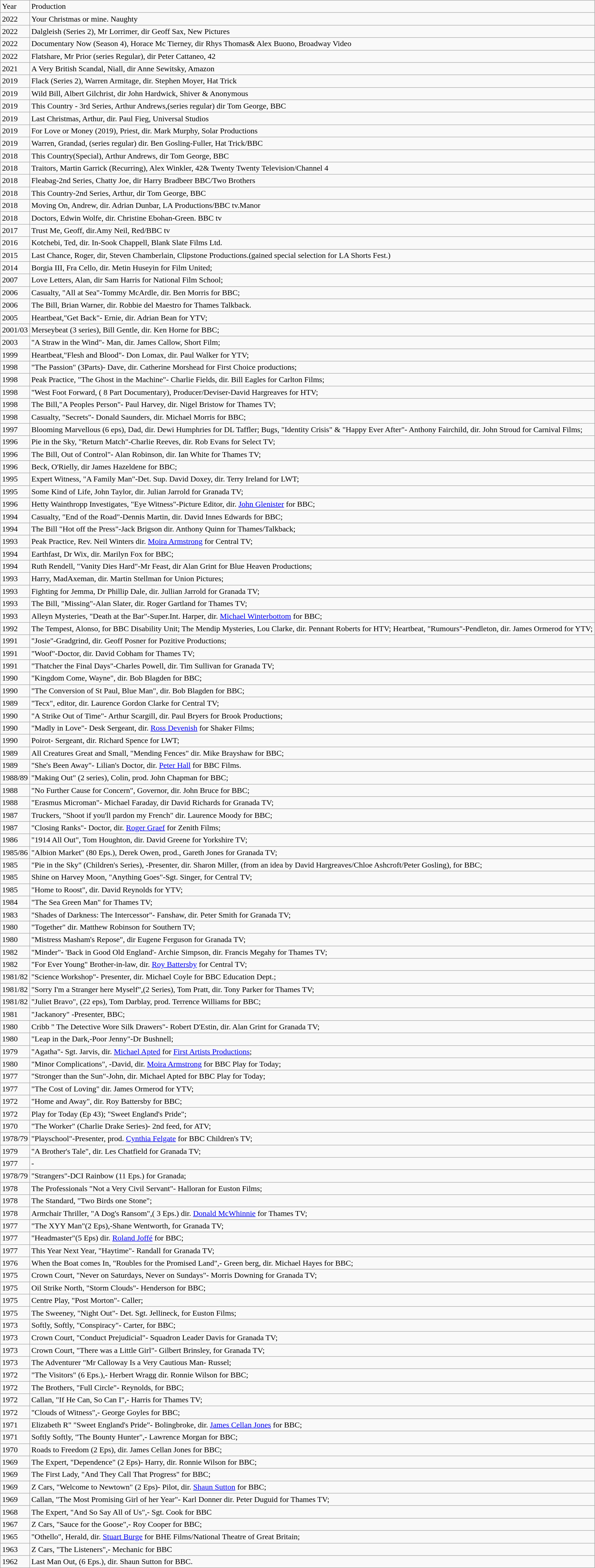<table class="wikitable">
<tr>
<td>Year</td>
<td>Production<br></td>
</tr>
<tr 2023    Us and Inbetween  Eddie. dir. Katia Shannon.  Flyer Films>
<td>2022</td>
<td>Your Christmas or mine. Naughty</td>
</tr>
<tr>
<td>2022</td>
<td>Dalgleish (Series 2), Mr Lorrimer, dir Geoff Sax, New Pictures</td>
</tr>
<tr>
<td>2022</td>
<td>Documentary Now (Season 4), Horace Mc Tierney, dir Rhys Thomas& Alex Buono, Broadway Video</td>
</tr>
<tr>
<td>2022</td>
<td>Flatshare, Mr Prior (series Regular), dir Peter Cattaneo, 42</td>
</tr>
<tr>
<td>2021</td>
<td>A Very British Scandal, Niall, dir Anne Sewitsky, Amazon</td>
</tr>
<tr>
<td>2019</td>
<td>Flack (Series 2), Warren Armitage, dir. Stephen Moyer, Hat Trick</td>
</tr>
<tr>
<td>2019</td>
<td>Wild Bill, Albert Gilchrist, dir John Hardwick, Shiver & Anonymous</td>
</tr>
<tr>
<td>2019</td>
<td>This Country - 3rd Series, Arthur Andrews,(series regular) dir Tom George, BBC</td>
</tr>
<tr>
<td>2019</td>
<td>Last Christmas, Arthur, dir. Paul Fieg, Universal Studios</td>
</tr>
<tr>
<td>2019</td>
<td>For Love or Money (2019), Priest, dir. Mark Murphy, Solar Productions</td>
</tr>
<tr>
<td>2019</td>
<td>Warren, Grandad, (series regular) dir. Ben Gosling-Fuller, Hat Trick/BBC</td>
</tr>
<tr>
<td>2018</td>
<td>This Country(Special), Arthur Andrews, dir Tom George, BBC</td>
</tr>
<tr>
<td>2018</td>
<td>Traitors, Martin Garrick (Recurring), Alex Winkler, 42& Twenty Twenty Television/Channel 4</td>
</tr>
<tr>
<td>2018</td>
<td>Fleabag-2nd Series, Chatty Joe, dir Harry Bradbeer BBC/Two Brothers</td>
</tr>
<tr>
<td>2018</td>
<td>This Country-2nd Series, Arthur, dir Tom George, BBC</td>
</tr>
<tr>
<td>2018</td>
<td>Moving On, Andrew, dir. Adrian Dunbar, LA Productions/BBC tv.Manor</td>
</tr>
<tr>
<td>2018</td>
<td>Doctors, Edwin Wolfe, dir. Christine Ebohan-Green. BBC tv</td>
</tr>
<tr>
<td>2017</td>
<td>Trust Me, Geoff, dir.Amy Neil, Red/BBC tv</td>
</tr>
<tr>
<td>2016</td>
<td>Kotchebi, Ted, dir. In-Sook Chappell, Blank Slate Films Ltd.</td>
</tr>
<tr>
<td>2015</td>
<td>Last Chance, Roger, dir, Steven Chamberlain, Clipstone Productions.(gained special selection for LA Shorts Fest.)</td>
</tr>
<tr>
<td>2014</td>
<td>Borgia III, Fra Cello, dir. Metin Huseyin for Film United;</td>
</tr>
<tr>
<td>2007</td>
<td>Love Letters, Alan, dir Sam Harris for National Film School;</td>
</tr>
<tr>
<td>2006</td>
<td>Casualty, "All at Sea"-Tommy McArdle, dir. Ben Morris for BBC;</td>
</tr>
<tr>
<td>2006</td>
<td>The Bill, Brian Warner, dir. Robbie del Maestro for Thames Talkback.</td>
</tr>
<tr>
<td>2005</td>
<td>Heartbeat,"Get Back"- Ernie, dir. Adrian Bean for YTV;</td>
</tr>
<tr>
<td>2001/03</td>
<td>Merseybeat (3 series), Bill Gentle, dir. Ken Horne for BBC;</td>
</tr>
<tr>
<td>2003</td>
<td>"A Straw in the Wind"- Man, dir. James Callow, Short Film;</td>
</tr>
<tr>
<td>1999</td>
<td>Heartbeat,"Flesh and Blood"- Don Lomax, dir. Paul Walker for YTV;</td>
</tr>
<tr>
<td>1998</td>
<td>"The Passion" (3Parts)- Dave, dir. Catherine Morshead for First Choice productions;</td>
</tr>
<tr>
<td>1998</td>
<td>Peak Practice, "The Ghost in the Machine"- Charlie Fields, dir. Bill Eagles for Carlton Films;</td>
</tr>
<tr>
<td>1998</td>
<td>"West Foot Forward, ( 8 Part Documentary), Producer/Deviser-David Hargreaves for HTV;</td>
</tr>
<tr>
<td>1998</td>
<td>The Bill,"A Peoples Person"- Paul Harvey, dir. Nigel Bristow for Thames TV;</td>
</tr>
<tr>
<td>1998</td>
<td>Casualty, "Secrets"- Donald Saunders, dir. Michael Morris for BBC;</td>
</tr>
<tr>
<td>1997</td>
<td>Blooming Marvellous (6 eps), Dad, dir. Dewi Humphries for DL Taffler; Bugs, "Identity Crisis" & "Happy Ever After"- Anthony Fairchild, dir. John Stroud for Carnival Films;</td>
</tr>
<tr>
<td>1996</td>
<td>Pie in the Sky, "Return Match"-Charlie Reeves, dir. Rob Evans for Select TV;</td>
</tr>
<tr>
<td>1996</td>
<td>The Bill, Out of Control"- Alan Robinson, dir. Ian White for Thames TV;</td>
</tr>
<tr>
<td>1996</td>
<td>Beck, O'Rielly, dir James Hazeldene for BBC;</td>
</tr>
<tr>
<td>1995</td>
<td>Expert Witness, "A Family Man"-Det. Sup. David Doxey, dir. Terry Ireland for LWT;</td>
</tr>
<tr>
<td>1995</td>
<td>Some Kind of Life, John Taylor, dir. Julian Jarrold for Granada TV;</td>
</tr>
<tr>
<td>1996</td>
<td>Hetty Wainthropp Investigates, "Eye Witness"-Picture Editor, dir. <a href='#'>John Glenister</a> for BBC;</td>
</tr>
<tr>
<td>1994</td>
<td>Casualty, "End of the Road"-Dennis Martin, dir. David Innes Edwards for BBC;</td>
</tr>
<tr>
<td>1994</td>
<td>The Bill "Hot off the Press"-Jack Brigson dir. Anthony Quinn for Thames/Talkback;</td>
</tr>
<tr>
<td>1993</td>
<td>Peak Practice, Rev. Neil Winters dir. <a href='#'>Moira Armstrong</a> for Central TV;</td>
</tr>
<tr>
<td>1994</td>
<td>Earthfast, Dr Wix, dir. Marilyn Fox for BBC;</td>
</tr>
<tr>
<td>1994</td>
<td>Ruth Rendell, "Vanity Dies Hard"-Mr Feast, dir Alan Grint for Blue Heaven Productions;</td>
</tr>
<tr>
<td>1993</td>
<td>Harry, MadAxeman, dir. Martin Stellman for Union Pictures;</td>
</tr>
<tr>
<td>1993</td>
<td>Fighting for Jemma, Dr Phillip Dale, dir. Jullian Jarrold for Granada TV;</td>
</tr>
<tr>
<td>1993</td>
<td>The Bill, "Missing"-Alan Slater, dir. Roger Gartland for Thames TV;</td>
</tr>
<tr>
<td>1993</td>
<td>Alleyn Mysteries, "Death at the Bar"-Super.Int. Harper, dir. <a href='#'>Michael Winterbottom</a> for BBC;</td>
</tr>
<tr>
<td>1992</td>
<td>The Tempest, Alonso, for BBC Disability Unit; The Mendip Mysteries, Lou Clarke, dir. Pennant Roberts for HTV; Heartbeat, "Rumours"-Pendleton, dir. James Ormerod for YTV;</td>
</tr>
<tr>
<td>1991</td>
<td>"Josie"-Gradgrind, dir. Geoff Posner for Pozitive Productions;</td>
</tr>
<tr>
<td>1991</td>
<td>"Woof"-Doctor, dir. David Cobham for Thames TV;</td>
</tr>
<tr>
<td>1991</td>
<td>"Thatcher the Final Days"-Charles Powell, dir. Tim Sullivan for Granada TV;</td>
</tr>
<tr>
<td>1990</td>
<td>"Kingdom Come, Wayne", dir. Bob Blagden for BBC;</td>
</tr>
<tr>
<td>1990</td>
<td>"The Conversion of St Paul, Blue Man", dir. Bob Blagden for BBC;</td>
</tr>
<tr>
<td>1989</td>
<td>"Tecx", editor, dir. Laurence Gordon Clarke for Central TV;</td>
</tr>
<tr>
<td>1990</td>
<td>"A Strike Out of Time"- Arthur Scargill, dir. Paul Bryers for Brook Productions;</td>
</tr>
<tr>
<td>1990</td>
<td>"Madly in Love"- Desk Sergeant, dir. <a href='#'>Ross Devenish</a> for Shaker Films;</td>
</tr>
<tr>
<td>1990</td>
<td>Poirot-  Sergeant, dir. Richard Spence for LWT;</td>
</tr>
<tr>
<td>1989</td>
<td>All Creatures Great and Small, "Mending Fences" dir. Mike Brayshaw for BBC;</td>
</tr>
<tr>
<td>1989</td>
<td>"She's Been Away"- Lilian's Doctor, dir. <a href='#'>Peter Hall</a> for BBC Films.</td>
</tr>
<tr>
<td>1988/89</td>
<td>"Making Out" (2 series), Colin, prod. John Chapman for BBC;</td>
</tr>
<tr>
<td>1988</td>
<td>"No Further Cause for Concern", Governor, dir. John Bruce for BBC;</td>
</tr>
<tr>
<td>1988</td>
<td>"Erasmus Microman"- Michael Faraday, dir David Richards for Granada TV;</td>
</tr>
<tr>
<td>1987</td>
<td>Truckers, "Shoot if you'll pardon my French" dir. Laurence Moody for BBC;</td>
</tr>
<tr>
<td>1987</td>
<td>"Closing Ranks"- Doctor, dir. <a href='#'>Roger Graef</a> for Zenith Films;</td>
</tr>
<tr>
<td>1986</td>
<td>"1914 All Out", Tom Houghton, dir. David Greene for Yorkshire TV;</td>
</tr>
<tr>
<td>1985/86</td>
<td>"Albion Market" (80 Eps.), Derek Owen, prod., Gareth Jones for Granada TV;</td>
</tr>
<tr>
<td>1985</td>
<td>"Pie in the Sky" (Children's Series), -Presenter, dir. Sharon Miller, (from an idea by David Hargreaves/Chloe Ashcroft/Peter Gosling), for BBC;</td>
</tr>
<tr>
<td>1985</td>
<td>Shine on Harvey Moon, "Anything Goes"-Sgt. Singer, for Central TV;</td>
</tr>
<tr>
<td>1985</td>
<td>"Home to Roost", dir. David Reynolds for YTV;</td>
</tr>
<tr>
<td>1984</td>
<td>"The Sea Green Man" for Thames TV;</td>
</tr>
<tr>
<td>1983</td>
<td>"Shades of Darkness: The Intercessor"- Fanshaw, dir. Peter Smith for Granada TV;</td>
</tr>
<tr>
<td>1980</td>
<td>"Together" dir. Matthew Robinson for Southern TV;</td>
</tr>
<tr>
<td>1980</td>
<td>"Mistress Masham's Repose", dir Eugene Ferguson for Granada TV;</td>
</tr>
<tr>
<td>1982</td>
<td>"Minder"- 'Back in Good Old England'- Archie Simpson, dir. Francis Megahy for Thames TV;</td>
</tr>
<tr>
<td>1982</td>
<td>"For Ever Young" Brother-in-law, dir. <a href='#'>Roy Battersby</a> for Central TV;</td>
</tr>
<tr>
<td>1981/82</td>
<td>"Science Workshop"- Presenter, dir. Michael Coyle for BBC Education Dept.;</td>
</tr>
<tr>
<td>1981/82</td>
<td>"Sorry I'm a Stranger here Myself",(2 Series), Tom Pratt, dir. Tony Parker for Thames TV;</td>
</tr>
<tr>
<td>1981/82</td>
<td>"Juliet Bravo", (22 eps), Tom Darblay, prod. Terrence Williams for BBC;</td>
</tr>
<tr>
<td>1981</td>
<td>"Jackanory" -Presenter, BBC;</td>
</tr>
<tr>
<td>1980</td>
<td>Cribb " The Detective Wore Silk Drawers"- Robert D'Estin, dir. Alan Grint for Granada TV;</td>
</tr>
<tr>
<td>1980</td>
<td>"Leap in the Dark,-Poor Jenny"-Dr Bushnell;</td>
</tr>
<tr>
<td>1979</td>
<td>"Agatha"- Sgt. Jarvis, dir. <a href='#'>Michael Apted</a> for <a href='#'>First Artists Productions</a>;</td>
</tr>
<tr>
<td>1980</td>
<td>"Minor Complications", -David, dir. <a href='#'>Moira Armstrong</a> for BBC Play for Today;</td>
</tr>
<tr>
<td>1977</td>
<td>"Stronger than the Sun"-John, dir. Michael Apted for BBC Play for Today;</td>
</tr>
<tr>
<td>1977</td>
<td>"The Cost of Loving" dir. James Ormerod for YTV;</td>
</tr>
<tr>
<td>1972</td>
<td>"Home and Away", dir. Roy Battersby for BBC;</td>
</tr>
<tr>
<td>1972</td>
<td>Play for Today (Ep 43); "Sweet England's Pride";</td>
</tr>
<tr>
<td>1970</td>
<td>"The Worker" (Charlie Drake Series)- 2nd feed, for ATV;</td>
</tr>
<tr>
<td>1978/79</td>
<td>"Playschool"-Presenter, prod. <a href='#'>Cynthia Felgate</a> for BBC Children's TV;</td>
</tr>
<tr>
<td>1979</td>
<td>"A Brother's Tale", dir. Les Chatfield for Granada TV;</td>
</tr>
<tr>
<td>1977</td>
<td "Coronation Street", Mr Birchell, dir. Matthew Robinson for Granada TV;>-</td>
</tr>
<tr>
<td>1978/79</td>
<td>"Strangers"-DCI Rainbow (11 Eps.) for Granada;</td>
</tr>
<tr>
<td>1978</td>
<td>The Professionals "Not a Very Civil Servant"- Halloran for Euston Films;</td>
</tr>
<tr>
<td>1978</td>
<td>The Standard, "Two Birds one Stone";</td>
</tr>
<tr>
<td>1978</td>
<td>Armchair Thriller, "A Dog's Ransom",( 3 Eps.) dir. <a href='#'>Donald McWhinnie</a> for Thames TV;</td>
</tr>
<tr>
<td>1977</td>
<td>"The XYY Man"(2 Eps),-Shane Wentworth, for Granada TV;</td>
</tr>
<tr>
<td>1977</td>
<td>"Headmaster"(5 Eps) dir. <a href='#'>Roland Joffé</a> for BBC;</td>
</tr>
<tr>
<td>1977</td>
<td>This Year Next Year, "Haytime"- Randall for Granada TV;</td>
</tr>
<tr>
<td>1976</td>
<td>When the Boat comes In, "Roubles for the Promised Land",- Green berg, dir. Michael Hayes for BBC;</td>
</tr>
<tr>
<td>1975</td>
<td>Crown Court, "Never on Saturdays, Never on Sundays"- Morris Downing for Granada TV;</td>
</tr>
<tr>
<td>1975</td>
<td>Oil Strike North, "Storm Clouds"- Henderson for BBC;</td>
</tr>
<tr>
<td>1975</td>
<td>Centre Play, "Post Morton"- Caller;</td>
</tr>
<tr>
<td>1975</td>
<td>The Sweeney, "Night Out"- Det. Sgt. Jellineck, for Euston Films;</td>
</tr>
<tr>
<td>1973</td>
<td>Softly, Softly, "Conspiracy"- Carter, for BBC;</td>
</tr>
<tr>
<td>1973</td>
<td>Crown Court, "Conduct Prejudicial"- Squadron Leader Davis for Granada TV;</td>
</tr>
<tr>
<td>1973</td>
<td>Crown Court, "There was a Little Girl"- Gilbert Brinsley, for Granada TV;</td>
</tr>
<tr>
<td>1973</td>
<td>The Adventurer "Mr Calloway Is a Very Cautious Man- Russel;</td>
</tr>
<tr>
<td>1972</td>
<td>"The Visitors" (6 Eps.),- Herbert Wragg dir. Ronnie Wilson for BBC;</td>
</tr>
<tr>
<td>1972</td>
<td>The Brothers, "Full Circle"- Reynolds, for BBC;</td>
</tr>
<tr>
<td>1972</td>
<td>Callan, "If He Can, So Can I",- Harris for Thames TV;</td>
</tr>
<tr>
<td>1972</td>
<td>"Clouds of Witness",- George Goyles for BBC;</td>
</tr>
<tr>
<td>1971</td>
<td>Elizabeth R" "Sweet England's Pride"- Bolingbroke, dir. <a href='#'>James Cellan Jones</a> for BBC;</td>
</tr>
<tr>
<td>1971</td>
<td>Softly Softly, "The Bounty Hunter",- Lawrence Morgan for BBC;</td>
</tr>
<tr>
<td>1970</td>
<td>Roads to Freedom (2 Eps), dir. James Cellan Jones for BBC;</td>
</tr>
<tr>
<td>1969</td>
<td>The Expert, "Dependence" (2 Eps)- Harry, dir. Ronnie Wilson for BBC;</td>
</tr>
<tr>
<td>1969</td>
<td>The First Lady, "And They Call That Progress" for BBC;</td>
</tr>
<tr>
<td>1969</td>
<td>Z Cars, "Welcome to Newtown" (2 Eps)- Pilot, dir. <a href='#'>Shaun Sutton</a> for BBC;</td>
</tr>
<tr>
<td>1969</td>
<td>Callan, "The Most Promising Girl of her Year"- Karl Donner dir. Peter Duguid for Thames TV;</td>
</tr>
<tr>
<td>1968</td>
<td>The Expert, "And So Say All of Us",- Sgt. Cook for BBC</td>
</tr>
<tr>
<td>1967</td>
<td>Z Cars, "Sauce for the Goose",- Roy Cooper for BBC;</td>
</tr>
<tr>
<td>1965</td>
<td>"Othello", Herald, dir. <a href='#'>Stuart Burge</a> for BHE Films/National Theatre of Great Britain;</td>
</tr>
<tr>
<td>1963</td>
<td>Z Cars, "The Listeners",- Mechanic for BBC</td>
</tr>
<tr>
<td>1962</td>
<td>Last Man Out, (6 Eps.), dir. Shaun Sutton for BBC.</td>
</tr>
</table>
